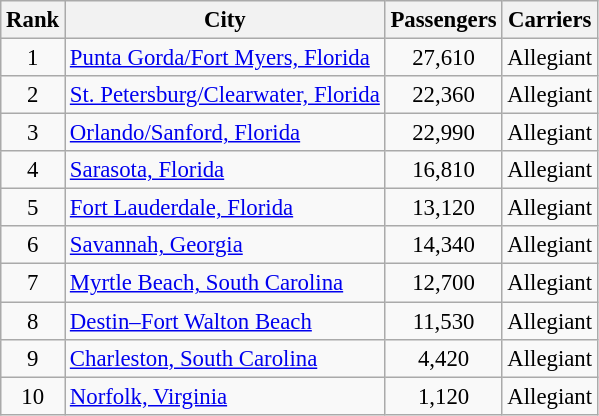<table class="wikitable sortable" style="font-size: 95%" width= align=>
<tr>
<th>Rank</th>
<th>City</th>
<th>Passengers</th>
<th>Carriers</th>
</tr>
<tr>
<td align="center">1</td>
<td><a href='#'>Punta Gorda/Fort Myers, Florida</a></td>
<td align="center">27,610</td>
<td>Allegiant</td>
</tr>
<tr>
<td align="center">2</td>
<td><a href='#'>St. Petersburg/Clearwater, Florida</a></td>
<td align="center">22,360</td>
<td>Allegiant</td>
</tr>
<tr>
<td align="center">3</td>
<td><a href='#'>Orlando/Sanford, Florida</a></td>
<td align="center">22,990</td>
<td>Allegiant</td>
</tr>
<tr>
<td align="center">4</td>
<td><a href='#'>Sarasota, Florida</a></td>
<td align="center">16,810</td>
<td>Allegiant</td>
</tr>
<tr>
<td align="center">5</td>
<td><a href='#'>Fort Lauderdale, Florida</a></td>
<td align="center">13,120</td>
<td>Allegiant</td>
</tr>
<tr>
<td align="center">6</td>
<td><a href='#'>Savannah, Georgia</a></td>
<td align="center">14,340</td>
<td>Allegiant</td>
</tr>
<tr>
<td align="center">7</td>
<td><a href='#'>Myrtle Beach, South Carolina</a></td>
<td align="center">12,700</td>
<td>Allegiant</td>
</tr>
<tr>
<td align="center">8</td>
<td><a href='#'>Destin–Fort Walton Beach</a></td>
<td align="center">11,530</td>
<td>Allegiant</td>
</tr>
<tr>
<td align="center">9</td>
<td><a href='#'>Charleston, South Carolina</a></td>
<td align="center">4,420</td>
<td>Allegiant</td>
</tr>
<tr>
<td align="center">10</td>
<td><a href='#'>Norfolk, Virginia</a></td>
<td align="center">1,120</td>
<td>Allegiant</td>
</tr>
</table>
